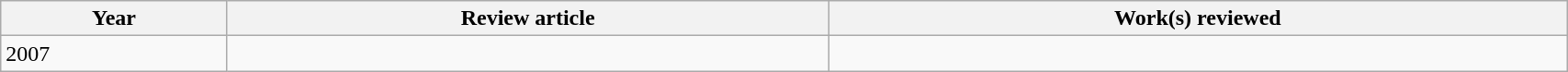<table class='wikitable sortable' width='90%'>
<tr>
<th>Year</th>
<th class='unsortable'>Review article</th>
<th class='unsortable'>Work(s) reviewed</th>
</tr>
<tr>
<td>2007</td>
<td></td>
<td></td>
</tr>
</table>
